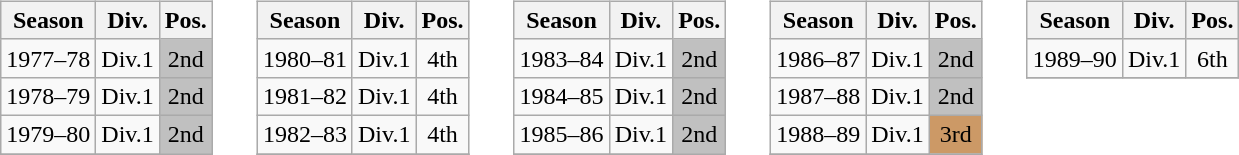<table>
<tr>
<td width="5"> </td>
<td valign="top"><br><table class="wikitable" style="text-align: center">
<tr>
<th>Season</th>
<th>Div.</th>
<th>Pos.</th>
</tr>
<tr>
<td align=centre>1977–78</td>
<td>Div.1</td>
<td align=centre bgcolor=silver>2nd</td>
</tr>
<tr>
<td align=centre>1978–79</td>
<td>Div.1</td>
<td align=centre bgcolor=silver>2nd</td>
</tr>
<tr>
<td align=centre>1979–80</td>
<td>Div.1</td>
<td align=centre bgcolor=silver>2nd</td>
</tr>
<tr>
</tr>
</table>
</td>
<td width="5"> </td>
<td valign="top"><br><table class="wikitable" style="text-align: center">
<tr>
<th>Season</th>
<th>Div.</th>
<th>Pos.</th>
</tr>
<tr>
<td align=centre>1980–81</td>
<td>Div.1</td>
<td align=centre>4th</td>
</tr>
<tr>
<td align=centre>1981–82</td>
<td>Div.1</td>
<td align=centre>4th</td>
</tr>
<tr>
<td align=centre>1982–83</td>
<td>Div.1</td>
<td align=centre>4th</td>
</tr>
<tr>
</tr>
</table>
</td>
<td width="5"> </td>
<td valign="top"><br><table class="wikitable" style="text-align: center">
<tr>
<th>Season</th>
<th>Div.</th>
<th>Pos.</th>
</tr>
<tr>
<td align=centre>1983–84</td>
<td>Div.1</td>
<td align=centre bgcolor=silver>2nd</td>
</tr>
<tr>
<td align=centre>1984–85</td>
<td>Div.1</td>
<td align=centre bgcolor=silver>2nd</td>
</tr>
<tr>
<td align=centre>1985–86</td>
<td>Div.1</td>
<td align=centre bgcolor=silver>2nd</td>
</tr>
<tr>
</tr>
</table>
</td>
<td width="5"> </td>
<td valign="top"><br><table class="wikitable" style="text-align: center">
<tr>
<th>Season</th>
<th>Div.</th>
<th>Pos.</th>
</tr>
<tr>
<td align=centre>1986–87</td>
<td>Div.1</td>
<td align=centre bgcolor=silver>2nd</td>
</tr>
<tr>
<td align=centre>1987–88</td>
<td>Div.1</td>
<td align=centre bgcolor=silver>2nd</td>
</tr>
<tr>
<td align=centre>1988–89</td>
<td>Div.1</td>
<td align=centre bgcolor=cc9966>3rd</td>
</tr>
<tr>
</tr>
</table>
</td>
<td width="5"> </td>
<td valign="top"><br><table class="wikitable" style="text-align: center">
<tr>
<th>Season</th>
<th>Div.</th>
<th>Pos.</th>
</tr>
<tr>
<td align=centre>1989–90</td>
<td>Div.1</td>
<td align=centre>6th</td>
</tr>
<tr>
</tr>
</table>
</td>
</tr>
</table>
